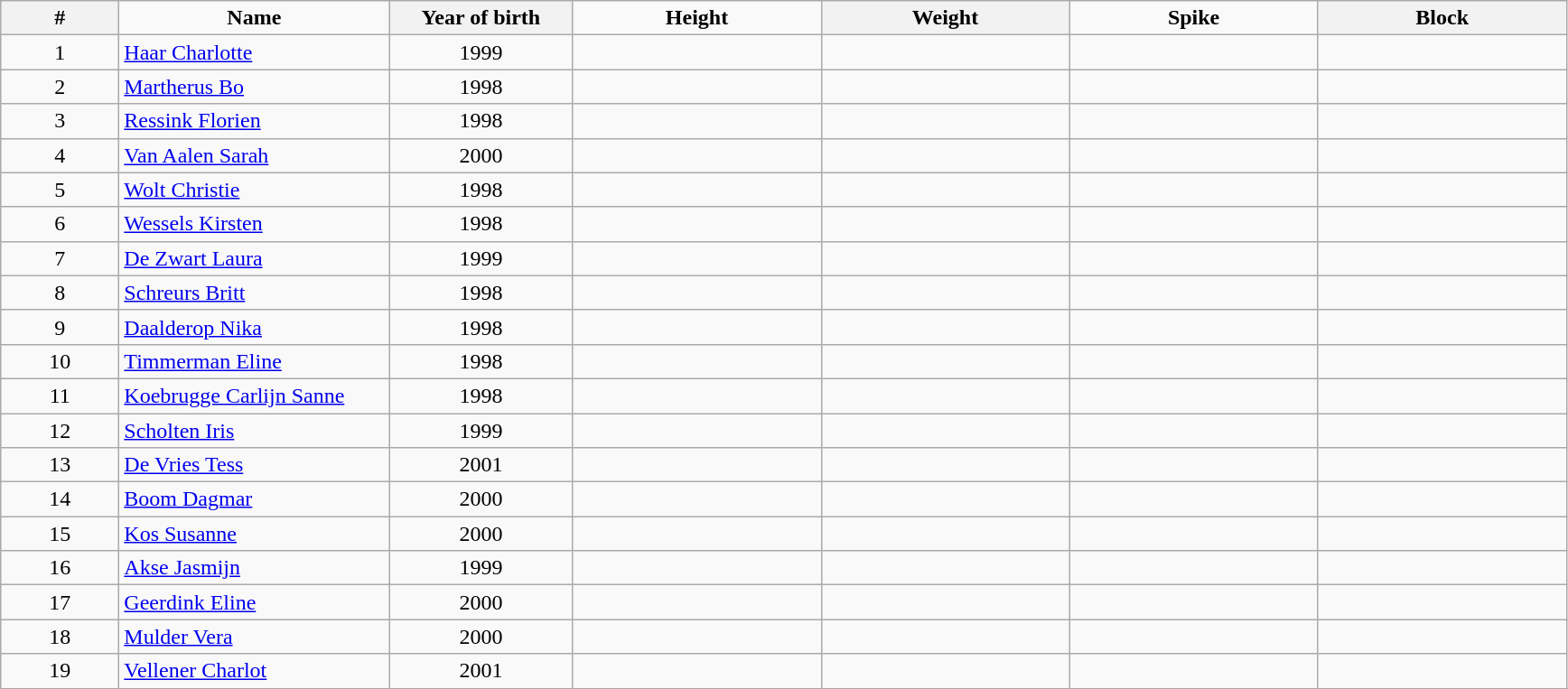<table class="wikitable sortable" style="text-align:center;">
<tr>
<th style="width:5em">#</th>
<td style="width:12em"><strong>Name</strong></td>
<th style="width:8em">Year of birth</th>
<td style="width:11em"><strong>Height</strong></td>
<th style="width:11em">Weight</th>
<td style="width:11em"><strong>Spike</strong></td>
<th style="width:11em">Block</th>
</tr>
<tr>
<td>1</td>
<td align=left><a href='#'>Haar Charlotte</a></td>
<td align=center>1999</td>
<td></td>
<td></td>
<td></td>
<td></td>
</tr>
<tr>
<td>2</td>
<td align=left><a href='#'>Martherus Bo</a></td>
<td align=center>1998</td>
<td></td>
<td></td>
<td></td>
<td></td>
</tr>
<tr>
<td>3</td>
<td align=left><a href='#'>Ressink Florien</a></td>
<td align=center>1998</td>
<td></td>
<td></td>
<td></td>
<td></td>
</tr>
<tr>
<td>4</td>
<td align=left><a href='#'>Van Aalen Sarah</a></td>
<td align=center>2000</td>
<td></td>
<td></td>
<td></td>
<td></td>
</tr>
<tr>
<td>5</td>
<td align=left><a href='#'>Wolt Christie</a></td>
<td align=center>1998</td>
<td></td>
<td></td>
<td></td>
<td></td>
</tr>
<tr>
<td>6</td>
<td align=left><a href='#'>Wessels Kirsten</a></td>
<td align=center>1998</td>
<td></td>
<td></td>
<td></td>
<td></td>
</tr>
<tr>
<td>7</td>
<td align=left><a href='#'>De Zwart Laura</a></td>
<td align=center>1999</td>
<td></td>
<td></td>
<td></td>
<td></td>
</tr>
<tr>
<td>8</td>
<td align=left><a href='#'>Schreurs Britt</a></td>
<td align=center>1998</td>
<td></td>
<td></td>
<td></td>
<td></td>
</tr>
<tr>
<td>9</td>
<td align=left><a href='#'>Daalderop Nika</a></td>
<td align=center>1998</td>
<td></td>
<td></td>
<td></td>
<td></td>
</tr>
<tr>
<td>10</td>
<td align=left><a href='#'>Timmerman Eline</a></td>
<td align=center>1998</td>
<td></td>
<td></td>
<td></td>
<td></td>
</tr>
<tr>
<td>11</td>
<td align=left><a href='#'>Koebrugge Carlijn Sanne</a></td>
<td align=center>1998</td>
<td></td>
<td></td>
<td></td>
<td></td>
</tr>
<tr>
<td>12</td>
<td align=left><a href='#'>Scholten Iris</a></td>
<td align=center>1999</td>
<td></td>
<td></td>
<td></td>
<td></td>
</tr>
<tr>
<td>13</td>
<td align=left><a href='#'>De Vries Tess</a></td>
<td align=center>2001</td>
<td></td>
<td></td>
<td></td>
<td></td>
</tr>
<tr>
<td>14</td>
<td align=left><a href='#'>Boom Dagmar</a></td>
<td align=center>2000</td>
<td></td>
<td></td>
<td></td>
<td></td>
</tr>
<tr>
<td>15</td>
<td align=left><a href='#'>Kos Susanne</a></td>
<td align=center>2000</td>
<td></td>
<td></td>
<td></td>
<td></td>
</tr>
<tr>
<td>16</td>
<td align=left><a href='#'>Akse Jasmijn</a></td>
<td align=center>1999</td>
<td></td>
<td></td>
<td></td>
<td></td>
</tr>
<tr>
<td>17</td>
<td align=left><a href='#'>Geerdink Eline</a></td>
<td align=center>2000</td>
<td></td>
<td></td>
<td></td>
<td></td>
</tr>
<tr>
<td>18</td>
<td align=left><a href='#'>Mulder Vera</a></td>
<td align=center>2000</td>
<td></td>
<td></td>
<td></td>
<td></td>
</tr>
<tr>
<td>19</td>
<td align=left><a href='#'>Vellener Charlot</a></td>
<td align=center>2001</td>
<td></td>
<td></td>
<td></td>
<td></td>
</tr>
<tr>
</tr>
</table>
